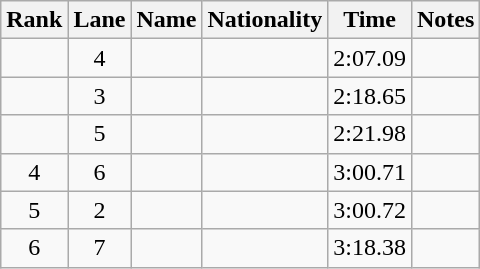<table class="wikitable sortable" style="text-align:center">
<tr>
<th>Rank</th>
<th>Lane</th>
<th>Name</th>
<th>Nationality</th>
<th>Time</th>
<th>Notes</th>
</tr>
<tr>
<td></td>
<td>4</td>
<td align=left></td>
<td align=left></td>
<td>2:07.09</td>
<td><strong></strong></td>
</tr>
<tr>
<td></td>
<td>3</td>
<td align=left></td>
<td align=left></td>
<td>2:18.65</td>
<td></td>
</tr>
<tr>
<td></td>
<td>5</td>
<td align=left></td>
<td align=left></td>
<td>2:21.98</td>
<td></td>
</tr>
<tr>
<td>4</td>
<td>6</td>
<td align=left></td>
<td align=left></td>
<td>3:00.71</td>
<td></td>
</tr>
<tr>
<td>5</td>
<td>2</td>
<td align=left></td>
<td align=left></td>
<td>3:00.72</td>
<td></td>
</tr>
<tr>
<td>6</td>
<td>7</td>
<td align=left></td>
<td align=left></td>
<td>3:18.38</td>
<td></td>
</tr>
</table>
